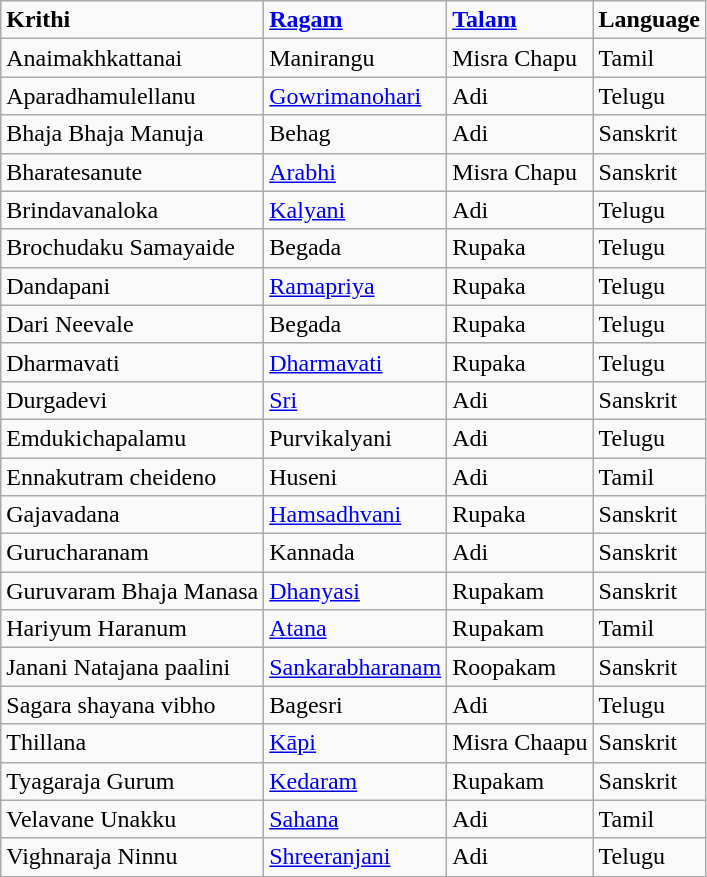<table class="wikitable">
<tr>
<td><strong>Krithi</strong></td>
<td><strong><a href='#'>Ragam</a></strong></td>
<td><strong><a href='#'>Talam</a></strong></td>
<td><strong>Language</strong></td>
</tr>
<tr>
<td>Anaimakhkattanai</td>
<td>Manirangu</td>
<td>Misra Chapu</td>
<td>Tamil</td>
</tr>
<tr>
<td>Aparadhamulellanu</td>
<td><a href='#'>Gowrimanohari</a></td>
<td>Adi</td>
<td>Telugu</td>
</tr>
<tr>
<td>Bhaja Bhaja Manuja</td>
<td>Behag</td>
<td>Adi</td>
<td>Sanskrit</td>
</tr>
<tr>
<td>Bharatesanute</td>
<td><a href='#'>Arabhi</a></td>
<td>Misra Chapu</td>
<td>Sanskrit</td>
</tr>
<tr>
<td>Brindavanaloka</td>
<td><a href='#'>Kalyani</a></td>
<td>Adi</td>
<td>Telugu</td>
</tr>
<tr>
<td>Brochudaku Samayaide</td>
<td>Begada</td>
<td>Rupaka</td>
<td>Telugu</td>
</tr>
<tr>
<td>Dandapani</td>
<td><a href='#'>Ramapriya</a></td>
<td>Rupaka</td>
<td>Telugu</td>
</tr>
<tr>
<td>Dari Neevale</td>
<td>Begada</td>
<td>Rupaka</td>
<td>Telugu</td>
</tr>
<tr>
<td>Dharmavati</td>
<td><a href='#'>Dharmavati</a></td>
<td>Rupaka</td>
<td>Telugu</td>
</tr>
<tr>
<td>Durgadevi</td>
<td><a href='#'>Sri</a></td>
<td>Adi</td>
<td>Sanskrit</td>
</tr>
<tr>
<td>Emdukichapalamu</td>
<td>Purvikalyani</td>
<td>Adi</td>
<td>Telugu</td>
</tr>
<tr>
<td>Ennakutram cheideno</td>
<td>Huseni</td>
<td>Adi</td>
<td>Tamil</td>
</tr>
<tr>
<td>Gajavadana</td>
<td><a href='#'>Hamsadhvani</a></td>
<td>Rupaka</td>
<td>Sanskrit</td>
</tr>
<tr>
<td>Gurucharanam</td>
<td>Kannada</td>
<td>Adi</td>
<td>Sanskrit</td>
</tr>
<tr>
<td>Guruvaram Bhaja Manasa</td>
<td><a href='#'>Dhanyasi</a></td>
<td>Rupakam</td>
<td>Sanskrit</td>
</tr>
<tr>
<td>Hariyum Haranum</td>
<td><a href='#'>Atana</a></td>
<td>Rupakam</td>
<td>Tamil</td>
</tr>
<tr>
<td>Janani Natajana paalini</td>
<td><a href='#'>Sankarabharanam</a></td>
<td>Roopakam</td>
<td>Sanskrit</td>
</tr>
<tr>
<td>Sagara shayana vibho</td>
<td>Bagesri</td>
<td>Adi</td>
<td>Telugu</td>
</tr>
<tr>
<td>Thillana</td>
<td><a href='#'>Kāpi</a></td>
<td>Misra Chaapu</td>
<td>Sanskrit</td>
</tr>
<tr>
<td>Tyagaraja Gurum</td>
<td><a href='#'>Kedaram</a></td>
<td>Rupakam</td>
<td>Sanskrit</td>
</tr>
<tr>
<td>Velavane Unakku</td>
<td><a href='#'>Sahana</a></td>
<td>Adi</td>
<td>Tamil</td>
</tr>
<tr>
<td>Vighnaraja Ninnu</td>
<td><a href='#'>Shreeranjani</a></td>
<td>Adi</td>
<td>Telugu</td>
</tr>
</table>
